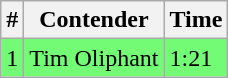<table class="wikitable">
<tr>
<th>#</th>
<th>Contender</th>
<th>Time</th>
</tr>
<tr>
<td style="background:#73fb76;">1</td>
<td style="background:#73fb76;">Tim Oliphant</td>
<td style="background:#73fb76;">1:21</td>
</tr>
</table>
